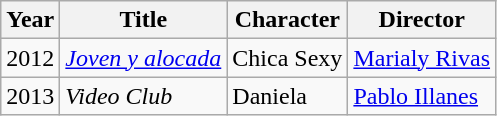<table class="wikitable">
<tr>
<th>Year</th>
<th>Title</th>
<th>Character</th>
<th>Director</th>
</tr>
<tr>
<td>2012</td>
<td><em><a href='#'>Joven y alocada</a></em></td>
<td>Chica Sexy</td>
<td><a href='#'>Marialy Rivas</a></td>
</tr>
<tr>
<td>2013</td>
<td><em>Video Club</em></td>
<td>Daniela</td>
<td><a href='#'>Pablo Illanes</a></td>
</tr>
</table>
